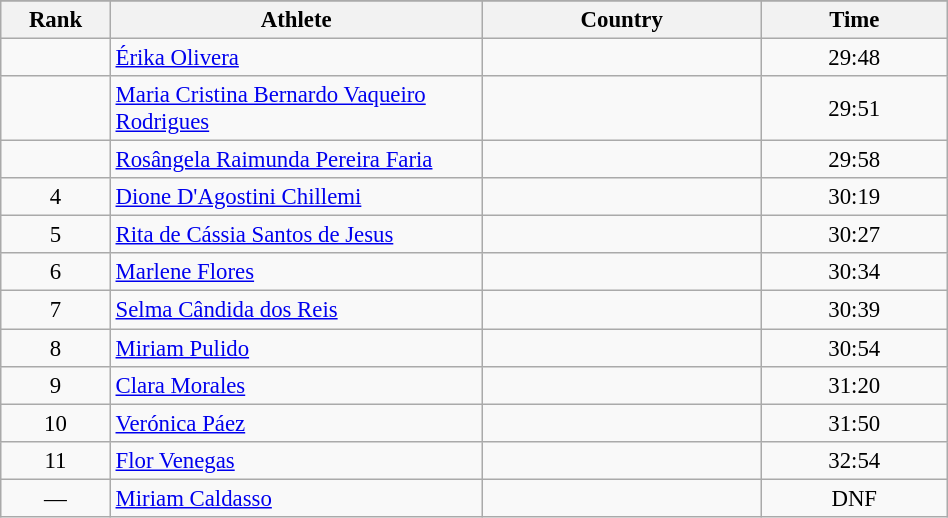<table class="wikitable sortable" style=" text-align:center; font-size:95%;" width="50%">
<tr>
</tr>
<tr>
<th width=5%>Rank</th>
<th width=20%>Athlete</th>
<th width=15%>Country</th>
<th width=10%>Time</th>
</tr>
<tr>
<td align=center></td>
<td align=left><a href='#'>Érika Olivera</a></td>
<td align=left></td>
<td>29:48</td>
</tr>
<tr>
<td align=center></td>
<td align=left><a href='#'>Maria Cristina Bernardo Vaqueiro Rodrigues</a></td>
<td align=left></td>
<td>29:51</td>
</tr>
<tr>
<td align=center></td>
<td align=left><a href='#'>Rosângela Raimunda Pereira Faria</a></td>
<td align=left></td>
<td>29:58</td>
</tr>
<tr>
<td align=center>4</td>
<td align=left><a href='#'>Dione D'Agostini Chillemi</a></td>
<td align=left></td>
<td>30:19</td>
</tr>
<tr>
<td align=center>5</td>
<td align=left><a href='#'>Rita de Cássia Santos de Jesus</a></td>
<td align=left></td>
<td>30:27</td>
</tr>
<tr>
<td align=center>6</td>
<td align=left><a href='#'>Marlene Flores</a></td>
<td align=left></td>
<td>30:34</td>
</tr>
<tr>
<td align=center>7</td>
<td align=left><a href='#'>Selma Cândida dos Reis</a></td>
<td align=left></td>
<td>30:39</td>
</tr>
<tr>
<td align=center>8</td>
<td align=left><a href='#'>Miriam Pulido</a></td>
<td align=left></td>
<td>30:54</td>
</tr>
<tr>
<td align=center>9</td>
<td align=left><a href='#'>Clara Morales</a></td>
<td align=left></td>
<td>31:20</td>
</tr>
<tr>
<td align=center>10</td>
<td align=left><a href='#'>Verónica Páez</a></td>
<td align=left></td>
<td>31:50</td>
</tr>
<tr>
<td align=center>11</td>
<td align=left><a href='#'>Flor Venegas</a></td>
<td align=left></td>
<td>32:54</td>
</tr>
<tr>
<td align=center>—</td>
<td align=left><a href='#'>Miriam Caldasso</a></td>
<td align=left></td>
<td>DNF</td>
</tr>
</table>
